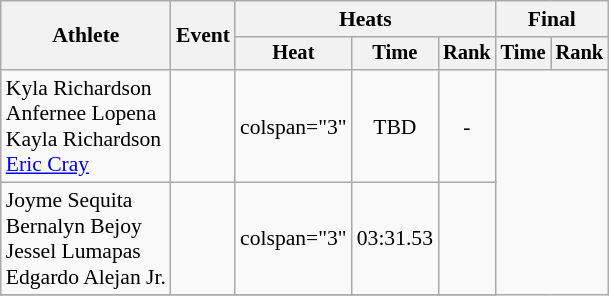<table class="wikitable" style="font-size:90%; text-align:center">
<tr>
<th rowspan="2">Athlete</th>
<th rowspan="2">Event</th>
<th colspan="3">Heats</th>
<th colspan="2">Final</th>
</tr>
<tr style="font-size:95%">
<th>Heat</th>
<th>Time</th>
<th>Rank</th>
<th>Time</th>
<th>Rank</th>
</tr>
<tr align="center">
<td align=left>Kyla Richardson<br>Anfernee Lopena<br>Kayla Richardson<br><a href='#'>Eric Cray</a></td>
<td></td>
<td>colspan="3" </td>
<td>TBD</td>
<td>-</td>
</tr>
<tr align="center">
<td align=left>Joyme Sequita<br>Bernalyn Bejoy<br>Jessel Lumapas<br>Edgardo Alejan Jr.<br></td>
<td></td>
<td>colspan="3" </td>
<td>03:31.53</td>
<td></td>
</tr>
<tr>
</tr>
</table>
